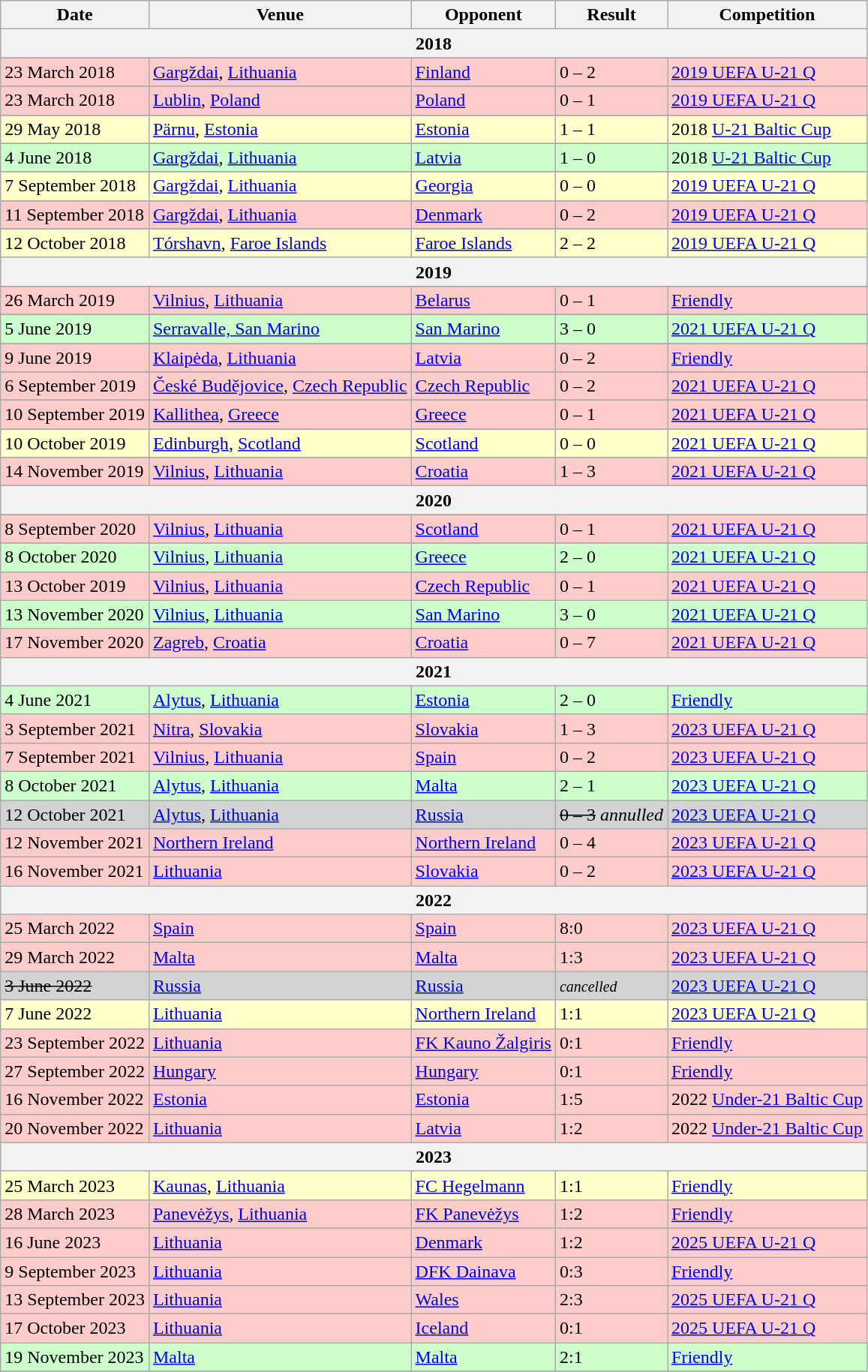<table class="mw-collapsible mw-collapsed wikitable">
<tr>
<th>Date</th>
<th>Venue</th>
<th>Opponent</th>
<th>Result</th>
<th>Competition</th>
</tr>
<tr>
<th colspan="5"><strong>2018</strong></th>
</tr>
<tr>
</tr>
<tr style="background:#fcc;">
<td>23 March 2018</td>
<td><a href='#'>Gargždai</a>, <a href='#'>Lithuania</a></td>
<td> <a href='#'>Finland</a></td>
<td>0 – 2</td>
<td><a href='#'>2019 UEFA U-21 Q</a></td>
</tr>
<tr>
</tr>
<tr style="background:#fcc;">
<td>23 March 2018</td>
<td><a href='#'>Lublin</a>, <a href='#'>Poland</a></td>
<td> <a href='#'>Poland</a></td>
<td>0 – 1</td>
<td><a href='#'>2019 UEFA U-21 Q</a></td>
</tr>
<tr>
</tr>
<tr style="background:#ffc;">
<td>29 May 2018</td>
<td><a href='#'>Pärnu</a>, <a href='#'>Estonia</a></td>
<td> <a href='#'>Estonia</a></td>
<td>1 – 1</td>
<td>2018 <a href='#'>U-21 Baltic Cup</a></td>
</tr>
<tr>
</tr>
<tr style="background:#cfc;">
<td>4 June 2018</td>
<td><a href='#'>Gargždai</a>, <a href='#'>Lithuania</a></td>
<td> <a href='#'>Latvia</a></td>
<td>1 – 0</td>
<td>2018 <a href='#'>U-21 Baltic Cup</a></td>
</tr>
<tr>
</tr>
<tr style="background:#ffc;">
<td>7 September 2018</td>
<td><a href='#'>Gargždai</a>, <a href='#'>Lithuania</a></td>
<td> <a href='#'>Georgia</a></td>
<td>0 – 0</td>
<td><a href='#'>2019 UEFA U-21 Q</a></td>
</tr>
<tr>
</tr>
<tr style="background:#fcc;">
<td>11 September 2018</td>
<td><a href='#'>Gargždai</a>, <a href='#'>Lithuania</a></td>
<td> <a href='#'>Denmark</a></td>
<td>0 – 2</td>
<td><a href='#'>2019 UEFA U-21 Q</a></td>
</tr>
<tr>
</tr>
<tr style="background:#ffc;">
<td>12 October 2018</td>
<td><a href='#'>Tórshavn</a>, <a href='#'>Faroe Islands</a></td>
<td> <a href='#'>Faroe Islands</a></td>
<td>2 – 2</td>
<td><a href='#'>2019 UEFA U-21 Q</a></td>
</tr>
<tr>
<th colspan="5"><strong>2019</strong></th>
</tr>
<tr>
</tr>
<tr style="background:#fcc;">
<td>26 March 2019</td>
<td><a href='#'>Vilnius</a>, <a href='#'>Lithuania</a></td>
<td> <a href='#'>Belarus</a></td>
<td>0 – 1</td>
<td><a href='#'>Friendly</a></td>
</tr>
<tr>
</tr>
<tr style="background:#cfc;">
<td>5 June 2019</td>
<td><a href='#'>Serravalle, San Marino</a></td>
<td> <a href='#'>San Marino</a></td>
<td>3 – 0</td>
<td><a href='#'>2021 UEFA U-21 Q</a></td>
</tr>
<tr>
</tr>
<tr style="background:#fcc;">
<td>9 June 2019</td>
<td><a href='#'>Klaipėda</a>, <a href='#'>Lithuania</a></td>
<td> <a href='#'>Latvia</a></td>
<td>0 – 2</td>
<td><a href='#'>Friendly</a></td>
</tr>
<tr>
</tr>
<tr style="background:#fcc;">
<td>6 September 2019</td>
<td><a href='#'>České Budějovice</a>, <a href='#'>Czech Republic</a></td>
<td> <a href='#'>Czech Republic</a></td>
<td>0 – 2</td>
<td><a href='#'>2021 UEFA U-21 Q</a></td>
</tr>
<tr>
</tr>
<tr style="background:#fcc;">
<td>10 September 2019</td>
<td><a href='#'>Kallithea</a>, <a href='#'>Greece</a></td>
<td> <a href='#'>Greece</a></td>
<td>0 – 1</td>
<td><a href='#'>2021 UEFA U-21 Q</a></td>
</tr>
<tr>
</tr>
<tr style="background:#ffc;">
<td>10 October 2019</td>
<td><a href='#'>Edinburgh</a>, <a href='#'>Scotland</a></td>
<td> <a href='#'>Scotland</a></td>
<td>0 – 0</td>
<td><a href='#'>2021 UEFA U-21 Q</a></td>
</tr>
<tr>
</tr>
<tr style="background:#fcc;">
<td>14 November 2019</td>
<td><a href='#'>Vilnius</a>, <a href='#'>Lithuania</a></td>
<td> <a href='#'>Croatia</a></td>
<td>1 – 3</td>
<td><a href='#'>2021 UEFA U-21 Q</a></td>
</tr>
<tr>
<th colspan="5"><strong>2020</strong></th>
</tr>
<tr>
</tr>
<tr style="background:#fcc;">
<td>8 September 2020</td>
<td><a href='#'>Vilnius</a>, <a href='#'>Lithuania</a></td>
<td> <a href='#'>Scotland</a></td>
<td>0 – 1</td>
<td><a href='#'>2021 UEFA U-21 Q</a></td>
</tr>
<tr>
</tr>
<tr style="background:#cfc;">
<td>8 October 2020</td>
<td><a href='#'>Vilnius</a>, <a href='#'>Lithuania</a></td>
<td> <a href='#'>Greece</a></td>
<td>2 – 0</td>
<td><a href='#'>2021 UEFA U-21 Q</a></td>
</tr>
<tr style="background:#fcc;">
<td>13 October 2019</td>
<td><a href='#'>Vilnius</a>, <a href='#'>Lithuania</a></td>
<td> <a href='#'>Czech Republic</a></td>
<td>0 – 1</td>
<td><a href='#'>2021 UEFA U-21 Q</a></td>
</tr>
<tr style="background:#cfc;">
<td>13 November 2020</td>
<td><a href='#'>Vilnius</a>, <a href='#'>Lithuania</a></td>
<td> <a href='#'>San Marino</a></td>
<td>3 – 0</td>
<td><a href='#'>2021 UEFA U-21 Q</a></td>
</tr>
<tr style="background:#fcc;">
<td>17 November 2020</td>
<td><a href='#'>Zagreb</a>, <a href='#'>Croatia</a></td>
<td> <a href='#'>Croatia</a></td>
<td>0 – 7</td>
<td><a href='#'>2021 UEFA U-21 Q</a></td>
</tr>
<tr>
<th colspan="5"><strong>2021</strong></th>
</tr>
<tr style="background:#cfc;">
<td>4 June 2021</td>
<td><a href='#'>Alytus</a>, <a href='#'>Lithuania</a></td>
<td> <a href='#'>Estonia</a></td>
<td>2 – 0</td>
<td><a href='#'>Friendly</a></td>
</tr>
<tr style="background:#fcc;">
<td>3 September 2021</td>
<td><a href='#'>Nitra</a>, <a href='#'>Slovakia</a></td>
<td> <a href='#'>Slovakia</a></td>
<td>1 – 3</td>
<td><a href='#'>2023 UEFA U-21 Q</a></td>
</tr>
<tr style="background:#fcc;">
<td>7 September 2021</td>
<td><a href='#'>Vilnius</a>, <a href='#'>Lithuania</a></td>
<td> <a href='#'>Spain</a></td>
<td>0 – 2</td>
<td><a href='#'>2023 UEFA U-21 Q</a></td>
</tr>
<tr style="background:#cfc;">
<td>8 October 2021</td>
<td><a href='#'>Alytus</a>, <a href='#'>Lithuania</a></td>
<td> <a href='#'>Malta</a></td>
<td>2 – 1</td>
<td><a href='#'>2023 UEFA U-21 Q</a></td>
</tr>
<tr style="background:#D3D3D3;">
<td>12 October 2021</td>
<td><a href='#'>Alytus</a>, <a href='#'>Lithuania</a></td>
<td> <a href='#'>Russia</a></td>
<td><s>0 – 3</s> <em>annulled</em></td>
<td><a href='#'>2023 UEFA U-21 Q</a></td>
</tr>
<tr style="background:#fcc;">
<td>12 November 2021</td>
<td><a href='#'>Northern Ireland</a></td>
<td> <a href='#'>Northern Ireland</a></td>
<td>0 – 4</td>
<td><a href='#'>2023 UEFA U-21 Q</a></td>
</tr>
<tr style="background:#fcc;">
<td>16 November 2021</td>
<td><a href='#'>Lithuania</a></td>
<td> <a href='#'>Slovakia</a></td>
<td>0 – 2</td>
<td><a href='#'>2023 UEFA U-21 Q</a></td>
</tr>
<tr>
<th colspan="5"><strong>2022</strong></th>
</tr>
<tr style="background:#fcc;">
<td>25 March 2022</td>
<td><a href='#'>Spain</a></td>
<td> <a href='#'>Spain</a></td>
<td>8:0</td>
<td><a href='#'>2023 UEFA U-21 Q</a></td>
</tr>
<tr style="background:#fcc;">
<td>29 March 2022</td>
<td><a href='#'>Malta</a></td>
<td> <a href='#'>Malta</a></td>
<td>1:3</td>
<td><a href='#'>2023 UEFA U-21 Q</a></td>
</tr>
<tr style="background:#D3D3D3;">
<td><s>3 June 2022</s></td>
<td><a href='#'>Russia</a></td>
<td> <a href='#'>Russia</a></td>
<td><small><em>cancelled</em></small></td>
<td><a href='#'>2023 UEFA U-21 Q</a></td>
</tr>
<tr style="background:#ffc;">
<td>7 June 2022</td>
<td><a href='#'>Lithuania</a></td>
<td> <a href='#'>Northern Ireland</a></td>
<td>1:1</td>
<td><a href='#'>2023 UEFA U-21 Q</a></td>
</tr>
<tr style="background:#fcc;">
<td>23 September 2022</td>
<td><a href='#'>Lithuania</a></td>
<td> <a href='#'>FK Kauno Žalgiris</a></td>
<td>0:1</td>
<td><a href='#'>Friendly</a></td>
</tr>
<tr style="background:#fcc;">
<td>27 September 2022</td>
<td><a href='#'>Hungary</a></td>
<td> <a href='#'>Hungary</a></td>
<td>0:1</td>
<td><a href='#'>Friendly</a></td>
</tr>
<tr style="background:#fcc;">
<td>16 November 2022</td>
<td><a href='#'>Estonia</a></td>
<td> <a href='#'>Estonia</a></td>
<td>1:5</td>
<td>2022 <a href='#'>Under-21 Baltic Cup</a></td>
</tr>
<tr style="background:#fcc;">
<td>20 November 2022</td>
<td><a href='#'>Lithuania</a></td>
<td> <a href='#'>Latvia</a></td>
<td>1:2</td>
<td>2022 <a href='#'>Under-21 Baltic Cup</a></td>
</tr>
<tr>
<th colspan="5"><strong>2023</strong></th>
</tr>
<tr style="background:#ffc;">
<td>25 March 2023</td>
<td><a href='#'>Kaunas</a>, <a href='#'>Lithuania</a></td>
<td> <a href='#'>FC Hegelmann</a></td>
<td>1:1</td>
<td><a href='#'>Friendly</a></td>
</tr>
<tr style="background:#fcc;">
<td>28 March 2023</td>
<td><a href='#'>Panevėžys</a>, <a href='#'>Lithuania</a></td>
<td> <a href='#'>FK Panevėžys</a></td>
<td>1:2</td>
<td><a href='#'>Friendly</a></td>
</tr>
<tr style="background:#fcc;">
<td>16 June 2023</td>
<td><a href='#'>Lithuania</a></td>
<td> <a href='#'>Denmark</a></td>
<td>1:2</td>
<td><a href='#'>2025 UEFA U-21 Q</a></td>
</tr>
<tr style="background:#fcc;">
<td>9 September 2023</td>
<td><a href='#'>Lithuania</a></td>
<td> <a href='#'>DFK Dainava</a></td>
<td>0:3</td>
<td><a href='#'>Friendly</a></td>
</tr>
<tr style="background:#fcc;">
<td>13 September 2023</td>
<td><a href='#'>Lithuania</a></td>
<td> <a href='#'>Wales</a></td>
<td>2:3</td>
<td><a href='#'>2025 UEFA U-21 Q</a></td>
</tr>
<tr style="background:#fcc;">
<td>17 October 2023</td>
<td><a href='#'>Lithuania</a></td>
<td> <a href='#'>Iceland</a></td>
<td>0:1</td>
<td><a href='#'>2025 UEFA U-21 Q</a></td>
</tr>
<tr style="background:#cfc;">
<td>19 November 2023</td>
<td><a href='#'>Malta</a></td>
<td> <a href='#'>Malta</a></td>
<td>2:1</td>
<td><a href='#'>Friendly</a></td>
</tr>
<tr style="background:#fcc;">
</tr>
</table>
